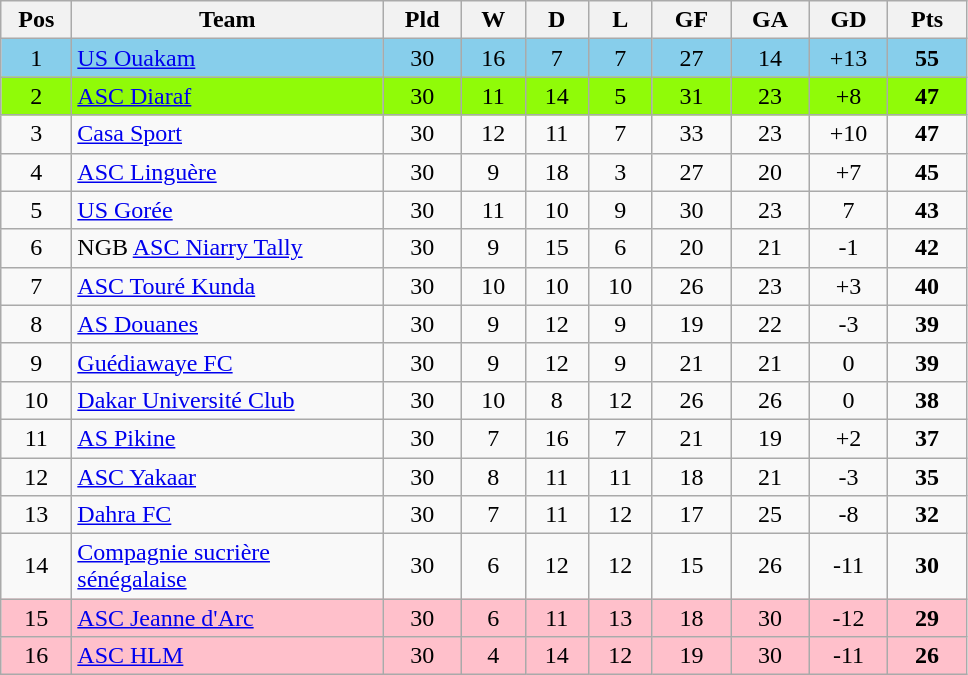<table class="wikitable" style="text-align: center;">
<tr>
<th style="width: 40px;">Pos</th>
<th style="width: 200px;">Team</th>
<th style="width: 45px;">Pld</th>
<th style="width: 35px;">W</th>
<th style="width: 35px;">D</th>
<th style="width: 35px;">L</th>
<th style="width: 45px;">GF</th>
<th style="width: 45px;">GA</th>
<th style="width: 45px;">GD</th>
<th style="width: 45px;">Pts</th>
</tr>
<tr style="background:#87ceeb;">
<td>1</td>
<td style="text-align: left;"><a href='#'>US Ouakam</a></td>
<td>30</td>
<td>16</td>
<td>7</td>
<td>7</td>
<td>27</td>
<td>14</td>
<td>+13</td>
<td><strong>55</strong></td>
</tr>
<tr style="background:#90fb08;">
<td>2</td>
<td style="text-align: left;"><a href='#'>ASC Diaraf</a></td>
<td>30</td>
<td>11</td>
<td>14</td>
<td>5</td>
<td>31</td>
<td>23</td>
<td>+8</td>
<td><strong>47</strong></td>
</tr>
<tr>
<td>3</td>
<td style="text-align: left;"><a href='#'>Casa Sport</a></td>
<td>30</td>
<td>12</td>
<td>11</td>
<td>7</td>
<td>33</td>
<td>23</td>
<td>+10</td>
<td><strong>47</strong></td>
</tr>
<tr>
<td>4</td>
<td style="text-align: left;"><a href='#'>ASC Linguère</a></td>
<td>30</td>
<td>9</td>
<td>18</td>
<td>3</td>
<td>27</td>
<td>20</td>
<td>+7</td>
<td><strong>45</strong></td>
</tr>
<tr>
<td>5</td>
<td style="text-align: left;"><a href='#'>US Gorée</a></td>
<td>30</td>
<td>11</td>
<td>10</td>
<td>9</td>
<td>30</td>
<td>23</td>
<td>7</td>
<td><strong>43</strong></td>
</tr>
<tr>
<td>6</td>
<td style="text-align: left;">NGB <a href='#'>ASC Niarry Tally</a></td>
<td>30</td>
<td>9</td>
<td>15</td>
<td>6</td>
<td>20</td>
<td>21</td>
<td>-1</td>
<td><strong>42</strong></td>
</tr>
<tr>
<td>7</td>
<td style="text-align: left;"><a href='#'>ASC Touré Kunda</a></td>
<td>30</td>
<td>10</td>
<td>10</td>
<td>10</td>
<td>26</td>
<td>23</td>
<td>+3</td>
<td><strong>40</strong></td>
</tr>
<tr>
<td>8</td>
<td style="text-align: left;"><a href='#'>AS Douanes</a></td>
<td>30</td>
<td>9</td>
<td>12</td>
<td>9</td>
<td>19</td>
<td>22</td>
<td>-3</td>
<td><strong>39</strong></td>
</tr>
<tr>
<td>9</td>
<td style="text-align: left;"><a href='#'>Guédiawaye FC</a></td>
<td>30</td>
<td>9</td>
<td>12</td>
<td>9</td>
<td>21</td>
<td>21</td>
<td>0</td>
<td><strong>39</strong></td>
</tr>
<tr>
<td>10</td>
<td style="text-align: left;"><a href='#'>Dakar Université Club</a></td>
<td>30</td>
<td>10</td>
<td>8</td>
<td>12</td>
<td>26</td>
<td>26</td>
<td>0</td>
<td><strong>38</strong></td>
</tr>
<tr>
<td>11</td>
<td style="text-align: left;"><a href='#'>AS Pikine</a></td>
<td>30</td>
<td>7</td>
<td>16</td>
<td>7</td>
<td>21</td>
<td>19</td>
<td>+2</td>
<td><strong>37</strong></td>
</tr>
<tr>
<td>12</td>
<td style="text-align: left;"><a href='#'>ASC Yakaar</a></td>
<td>30</td>
<td>8</td>
<td>11</td>
<td>11</td>
<td>18</td>
<td>21</td>
<td>-3</td>
<td><strong>35</strong></td>
</tr>
<tr>
<td>13</td>
<td style="text-align: left;"><a href='#'>Dahra FC</a></td>
<td>30</td>
<td>7</td>
<td>11</td>
<td>12</td>
<td>17</td>
<td>25</td>
<td>-8</td>
<td><strong>32</strong></td>
</tr>
<tr>
<td>14</td>
<td style="text-align: left;"><a href='#'>Compagnie sucrière sénégalaise</a></td>
<td>30</td>
<td>6</td>
<td>12</td>
<td>12</td>
<td>15</td>
<td>26</td>
<td>-11</td>
<td><strong>30</strong></td>
</tr>
<tr style="background:#ffc0cb;">
<td>15</td>
<td style="text-align: left;"><a href='#'>ASC Jeanne d'Arc</a></td>
<td>30</td>
<td>6</td>
<td>11</td>
<td>13</td>
<td>18</td>
<td>30</td>
<td>-12</td>
<td><strong>29</strong></td>
</tr>
<tr style="background:#ffc0cb;">
<td>16</td>
<td style="text-align: left;"><a href='#'>ASC HLM</a></td>
<td>30</td>
<td>4</td>
<td>14</td>
<td>12</td>
<td>19</td>
<td>30</td>
<td>-11</td>
<td><strong>26</strong></td>
</tr>
</table>
